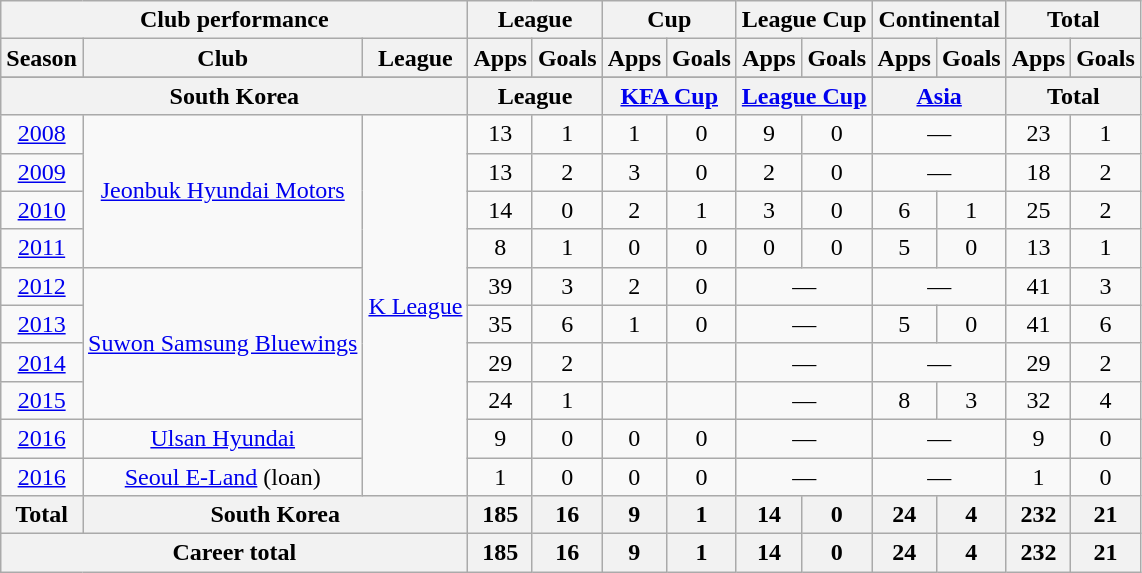<table class="wikitable" style="text-align:center">
<tr>
<th colspan=3>Club performance</th>
<th colspan=2>League</th>
<th colspan=2>Cup</th>
<th colspan=2>League Cup</th>
<th colspan=2>Continental</th>
<th colspan=2>Total</th>
</tr>
<tr>
<th>Season</th>
<th>Club</th>
<th>League</th>
<th>Apps</th>
<th>Goals</th>
<th>Apps</th>
<th>Goals</th>
<th>Apps</th>
<th>Goals</th>
<th>Apps</th>
<th>Goals</th>
<th>Apps</th>
<th>Goals</th>
</tr>
<tr>
</tr>
<tr>
<th colspan=3>South Korea</th>
<th colspan=2>League</th>
<th colspan=2><a href='#'>KFA Cup</a></th>
<th colspan=2><a href='#'>League Cup</a></th>
<th colspan=2><a href='#'>Asia</a></th>
<th colspan=2>Total</th>
</tr>
<tr>
<td><a href='#'>2008</a></td>
<td rowspan="4"><a href='#'>Jeonbuk Hyundai Motors</a></td>
<td rowspan="10"><a href='#'>K League</a></td>
<td>13</td>
<td>1</td>
<td>1</td>
<td>0</td>
<td>9</td>
<td>0</td>
<td colspan="2">—</td>
<td>23</td>
<td>1</td>
</tr>
<tr>
<td><a href='#'>2009</a></td>
<td>13</td>
<td>2</td>
<td>3</td>
<td>0</td>
<td>2</td>
<td>0</td>
<td colspan="2">—</td>
<td>18</td>
<td>2</td>
</tr>
<tr>
<td><a href='#'>2010</a></td>
<td>14</td>
<td>0</td>
<td>2</td>
<td>1</td>
<td>3</td>
<td>0</td>
<td>6</td>
<td>1</td>
<td>25</td>
<td>2</td>
</tr>
<tr>
<td><a href='#'>2011</a></td>
<td>8</td>
<td>1</td>
<td>0</td>
<td>0</td>
<td>0</td>
<td>0</td>
<td>5</td>
<td>0</td>
<td>13</td>
<td>1</td>
</tr>
<tr>
<td><a href='#'>2012</a></td>
<td rowspan="4"><a href='#'>Suwon Samsung Bluewings</a></td>
<td>39</td>
<td>3</td>
<td>2</td>
<td>0</td>
<td colspan="2">—</td>
<td colspan="2">—</td>
<td>41</td>
<td>3</td>
</tr>
<tr>
<td><a href='#'>2013</a></td>
<td>35</td>
<td>6</td>
<td>1</td>
<td>0</td>
<td colspan="2">—</td>
<td>5</td>
<td>0</td>
<td>41</td>
<td>6</td>
</tr>
<tr>
<td><a href='#'>2014</a></td>
<td>29</td>
<td>2</td>
<td></td>
<td></td>
<td colspan="2">—</td>
<td colspan="2">—</td>
<td>29</td>
<td>2</td>
</tr>
<tr>
<td><a href='#'>2015</a></td>
<td>24</td>
<td>1</td>
<td></td>
<td></td>
<td colspan="2">—</td>
<td>8</td>
<td>3</td>
<td>32</td>
<td>4</td>
</tr>
<tr>
<td><a href='#'>2016</a></td>
<td rowspan="1"><a href='#'>Ulsan Hyundai</a></td>
<td>9</td>
<td>0</td>
<td>0</td>
<td>0</td>
<td colspan="2">—</td>
<td colspan="2">—</td>
<td>9</td>
<td>0</td>
</tr>
<tr>
<td><a href='#'>2016</a></td>
<td rowspan="1"><a href='#'>Seoul E-Land</a> (loan)</td>
<td>1</td>
<td>0</td>
<td>0</td>
<td>0</td>
<td colspan="2">—</td>
<td colspan="2">—</td>
<td>1</td>
<td>0</td>
</tr>
<tr>
<th rowspan=1>Total</th>
<th colspan=2>South Korea</th>
<th>185</th>
<th>16</th>
<th>9</th>
<th>1</th>
<th>14</th>
<th>0</th>
<th>24</th>
<th>4</th>
<th>232</th>
<th>21</th>
</tr>
<tr>
<th colspan=3>Career total</th>
<th>185</th>
<th>16</th>
<th>9</th>
<th>1</th>
<th>14</th>
<th>0</th>
<th>24</th>
<th>4</th>
<th>232</th>
<th>21</th>
</tr>
</table>
